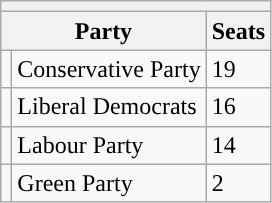<table class="wikitable">
<tr>
<th colspan="3"></th>
</tr>
<tr>
<th colspan="2">Party</th>
<th>Seats</th>
</tr>
<tr>
<td style="color:inherit;background:"></td>
<td>Conservative Party</td>
<td>19</td>
</tr>
<tr>
<td style="color:inherit;background:"></td>
<td>Liberal Democrats</td>
<td>16</td>
</tr>
<tr>
<td style="color:inherit;background:"></td>
<td>Labour Party</td>
<td>14</td>
</tr>
<tr>
<td style="color:inherit;background:"></td>
<td>Green Party</td>
<td>2</td>
</tr>
</table>
